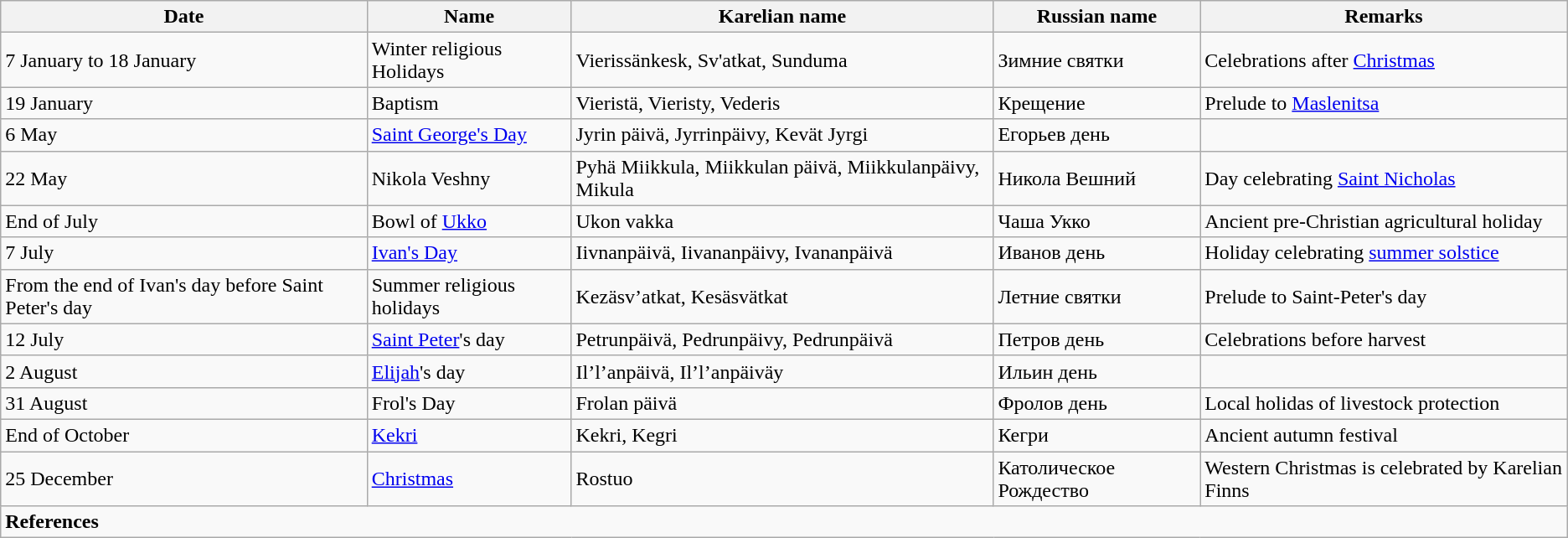<table class="wikitable">
<tr>
<th>Date</th>
<th>Name</th>
<th>Karelian name</th>
<th>Russian name</th>
<th>Remarks</th>
</tr>
<tr>
<td>7 January to 18 January</td>
<td>Winter religious Holidays</td>
<td>Vierissänkesk, Sv'atkat, Sunduma</td>
<td>Зимние святки</td>
<td>Celebrations after <a href='#'>Christmas</a></td>
</tr>
<tr>
<td>19 January</td>
<td>Baptism</td>
<td>Vieristä, Vieristy, Vederis</td>
<td>Крещение</td>
<td>Prelude to <a href='#'>Maslenitsa</a></td>
</tr>
<tr>
<td>6 May</td>
<td><a href='#'>Saint George's Day</a></td>
<td>Jyrin päivä, Jyrrinpäivy, Kevät Jyrgi</td>
<td>Егорьев день</td>
<td></td>
</tr>
<tr>
<td>22 May</td>
<td>Nikola Veshny</td>
<td>Pyhä Miikkula, Miikkulan päivä, Miikkulanpäivy, Mikula</td>
<td>Никола Вешний</td>
<td>Day celebrating <a href='#'>Saint Nicholas</a></td>
</tr>
<tr>
<td>End of July</td>
<td>Bowl of <a href='#'>Ukko</a></td>
<td>Ukon vakka</td>
<td>Чаша Укко</td>
<td>Ancient pre-Christian agricultural holiday</td>
</tr>
<tr>
<td>7 July</td>
<td><a href='#'>Ivan's Day</a></td>
<td>Iivnanpäivä, Iivananpäivy, Ivananpäivä</td>
<td>Иванов день</td>
<td>Holiday celebrating <a href='#'>summer solstice</a></td>
</tr>
<tr>
<td>From the end of Ivan's day before Saint Peter's day</td>
<td>Summer religious holidays</td>
<td>Kezäsv’atkat, Kesäsvätkat</td>
<td>Летние святки</td>
<td>Prelude to Saint-Peter's day</td>
</tr>
<tr>
<td>12 July</td>
<td><a href='#'>Saint Peter</a>'s day</td>
<td>Petrunpäivä, Pedrunpäivy, Pedrunpäivä</td>
<td>Петров день</td>
<td>Celebrations before harvest</td>
</tr>
<tr>
<td>2 August</td>
<td><a href='#'>Elijah</a>'s day</td>
<td>Il’l’anpäivä, Il’l’anpäiväy</td>
<td>Ильин день</td>
<td></td>
</tr>
<tr>
<td>31 August</td>
<td>Frol's Day</td>
<td>Frolan päivä</td>
<td>Фролов день</td>
<td>Local holidas of livestock protection</td>
</tr>
<tr>
<td>End of October</td>
<td><a href='#'>Kekri</a></td>
<td>Kekri, Kegri</td>
<td>Кегри</td>
<td>Ancient autumn festival</td>
</tr>
<tr>
<td>25 December</td>
<td><a href='#'>Christmas</a></td>
<td>Rostuo</td>
<td>Католическое Рождество</td>
<td>Western Christmas is celebrated by Karelian Finns</td>
</tr>
<tr>
<td colspan="5"><strong>References</strong></td>
</tr>
</table>
